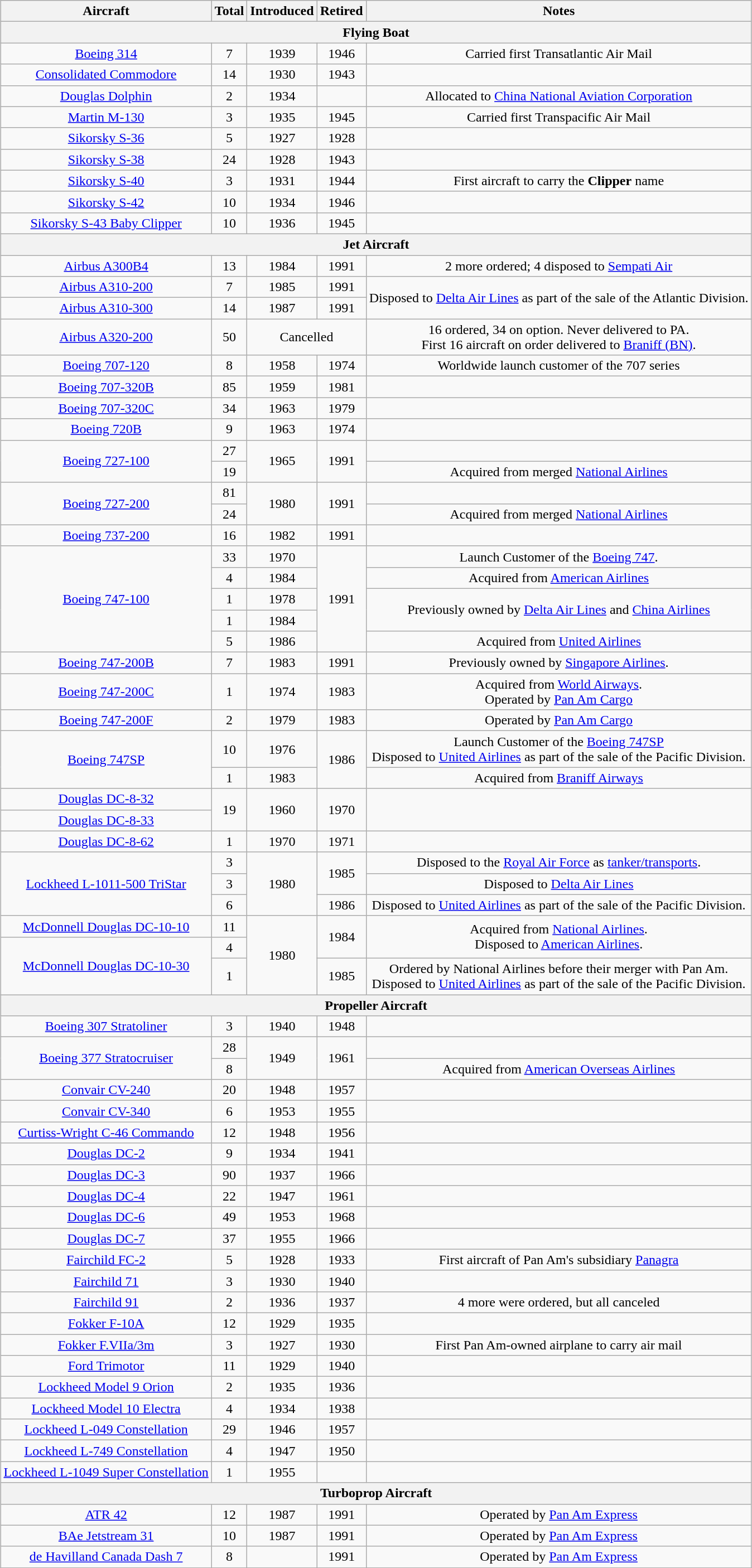<table class="wikitable sortable" style="margin:1em auto; text-align:center;">
<tr>
<th>Aircraft</th>
<th>Total</th>
<th>Introduced</th>
<th>Retired</th>
<th>Notes</th>
</tr>
<tr>
<th colspan="5">Flying Boat</th>
</tr>
<tr>
<td><a href='#'>Boeing 314</a></td>
<td>7</td>
<td>1939</td>
<td>1946</td>
<td>Carried first Transatlantic Air Mail</td>
</tr>
<tr>
<td><a href='#'>Consolidated Commodore</a></td>
<td>14</td>
<td>1930</td>
<td>1943</td>
<td></td>
</tr>
<tr>
<td><a href='#'>Douglas Dolphin</a></td>
<td>2</td>
<td>1934</td>
<td></td>
<td>Allocated to <a href='#'>China National Aviation Corporation</a></td>
</tr>
<tr>
<td><a href='#'>Martin M-130</a></td>
<td>3</td>
<td>1935</td>
<td>1945</td>
<td>Carried first Transpacific Air Mail</td>
</tr>
<tr>
<td><a href='#'>Sikorsky S-36</a></td>
<td>5</td>
<td>1927</td>
<td>1928</td>
<td></td>
</tr>
<tr>
<td><a href='#'>Sikorsky S-38</a></td>
<td>24</td>
<td>1928</td>
<td>1943</td>
<td></td>
</tr>
<tr>
<td><a href='#'>Sikorsky S-40</a></td>
<td>3</td>
<td>1931</td>
<td>1944</td>
<td>First aircraft to carry the <strong>Clipper</strong> name</td>
</tr>
<tr>
<td><a href='#'>Sikorsky S-42</a></td>
<td>10</td>
<td>1934</td>
<td>1946</td>
<td></td>
</tr>
<tr>
<td><a href='#'>Sikorsky S-43 Baby Clipper</a></td>
<td>10</td>
<td>1936</td>
<td>1945</td>
<td></td>
</tr>
<tr>
<th colspan="5">Jet Aircraft</th>
</tr>
<tr>
<td><a href='#'>Airbus A300B4</a></td>
<td>13</td>
<td>1984</td>
<td>1991</td>
<td>2 more ordered; 4 disposed to <a href='#'>Sempati Air</a></td>
</tr>
<tr>
<td><a href='#'>Airbus A310-200</a></td>
<td>7</td>
<td>1985</td>
<td>1991</td>
<td rowspan="2">Disposed to <a href='#'>Delta Air Lines</a> as part of the sale of the Atlantic Division.</td>
</tr>
<tr>
<td><a href='#'>Airbus A310-300</a></td>
<td>14</td>
<td>1987</td>
<td>1991</td>
</tr>
<tr>
<td><a href='#'>Airbus A320-200</a></td>
<td>50</td>
<td colspan="2">Cancelled</td>
<td>16 ordered, 34 on option. Never delivered to PA.<br>First 16 aircraft on order delivered to <a href='#'>Braniff (BN)</a>.</td>
</tr>
<tr>
<td><a href='#'>Boeing 707-120</a></td>
<td>8</td>
<td>1958</td>
<td>1974</td>
<td>Worldwide launch customer of the 707 series</td>
</tr>
<tr>
<td><a href='#'>Boeing 707-320B</a></td>
<td>85</td>
<td>1959</td>
<td>1981</td>
<td></td>
</tr>
<tr>
<td><a href='#'>Boeing 707-320C</a></td>
<td>34</td>
<td>1963</td>
<td>1979</td>
<td></td>
</tr>
<tr>
<td><a href='#'>Boeing 720B</a></td>
<td>9</td>
<td>1963</td>
<td>1974</td>
<td></td>
</tr>
<tr>
<td rowspan="2"><a href='#'>Boeing 727-100</a></td>
<td>27</td>
<td rowspan="2">1965</td>
<td rowspan="2">1991</td>
<td></td>
</tr>
<tr>
<td>19</td>
<td>Acquired from merged <a href='#'>National Airlines</a></td>
</tr>
<tr>
<td rowspan="2"><a href='#'>Boeing 727-200</a></td>
<td>81</td>
<td rowspan="2">1980</td>
<td rowspan="2">1991</td>
<td></td>
</tr>
<tr>
<td>24</td>
<td>Acquired from merged <a href='#'>National Airlines</a></td>
</tr>
<tr>
<td><a href='#'>Boeing 737-200</a></td>
<td>16</td>
<td>1982</td>
<td>1991</td>
<td></td>
</tr>
<tr>
<td rowspan="5"><a href='#'>Boeing 747-100</a></td>
<td>33</td>
<td>1970</td>
<td rowspan="5">1991</td>
<td>Launch Customer of the <a href='#'>Boeing 747</a>.</td>
</tr>
<tr>
<td>4</td>
<td>1984</td>
<td>Acquired from <a href='#'>American Airlines</a></td>
</tr>
<tr>
<td>1</td>
<td>1978</td>
<td rowspan="2">Previously owned by <a href='#'>Delta Air Lines</a> and <a href='#'>China Airlines</a></td>
</tr>
<tr>
<td>1</td>
<td>1984</td>
</tr>
<tr>
<td>5</td>
<td>1986</td>
<td>Acquired from <a href='#'>United Airlines</a></td>
</tr>
<tr>
<td><a href='#'>Boeing 747-200B</a></td>
<td>7</td>
<td>1983</td>
<td>1991</td>
<td>Previously owned by <a href='#'>Singapore Airlines</a>.</td>
</tr>
<tr>
<td><a href='#'>Boeing 747-200C</a></td>
<td>1</td>
<td>1974</td>
<td>1983</td>
<td>Acquired from <a href='#'>World Airways</a>.<br>Operated by <a href='#'>Pan Am Cargo</a></td>
</tr>
<tr>
<td><a href='#'>Boeing 747-200F</a></td>
<td>2</td>
<td>1979</td>
<td>1983</td>
<td>Operated by <a href='#'>Pan Am Cargo</a></td>
</tr>
<tr>
<td rowspan="2"><a href='#'>Boeing 747SP</a></td>
<td>10</td>
<td>1976</td>
<td rowspan="2">1986</td>
<td>Launch Customer of the <a href='#'>Boeing 747SP</a><br>Disposed to <a href='#'>United Airlines</a> as part of the sale of the Pacific Division.</td>
</tr>
<tr>
<td>1</td>
<td>1983</td>
<td>Acquired from <a href='#'>Braniff Airways</a></td>
</tr>
<tr>
<td><a href='#'>Douglas DC-8-32</a></td>
<td rowspan="2">19</td>
<td rowspan="2">1960</td>
<td rowspan="2">1970</td>
<td rowspan="2"></td>
</tr>
<tr>
<td><a href='#'>Douglas DC-8-33</a></td>
</tr>
<tr>
<td><a href='#'>Douglas DC-8-62</a></td>
<td>1</td>
<td>1970</td>
<td>1971</td>
<td></td>
</tr>
<tr>
<td rowspan="3"><a href='#'>Lockheed L-1011-500 TriStar</a></td>
<td>3</td>
<td rowspan="3">1980</td>
<td rowspan="2">1985</td>
<td>Disposed to the <a href='#'>Royal Air Force</a> as <a href='#'>tanker/transports</a>.</td>
</tr>
<tr>
<td>3</td>
<td>Disposed to <a href='#'>Delta Air Lines</a></td>
</tr>
<tr>
<td>6</td>
<td>1986</td>
<td>Disposed to <a href='#'>United Airlines</a> as part of the sale of the Pacific Division.</td>
</tr>
<tr>
<td><a href='#'>McDonnell Douglas DC-10-10</a></td>
<td>11</td>
<td rowspan="3">1980</td>
<td rowspan="2">1984</td>
<td rowspan="2">Acquired from <a href='#'>National Airlines</a>.<br>Disposed to <a href='#'>American Airlines</a>.</td>
</tr>
<tr>
<td rowspan="2"><a href='#'>McDonnell Douglas DC-10-30</a></td>
<td>4</td>
</tr>
<tr>
<td>1</td>
<td>1985</td>
<td>Ordered by National Airlines before their merger with Pan Am.<br>Disposed to <a href='#'>United Airlines</a> as part of the sale of the Pacific Division.</td>
</tr>
<tr>
<th colspan=5>Propeller Aircraft</th>
</tr>
<tr>
<td><a href='#'>Boeing 307 Stratoliner</a></td>
<td>3</td>
<td>1940</td>
<td>1948</td>
<td></td>
</tr>
<tr>
<td rowspan="2"><a href='#'>Boeing 377 Stratocruiser</a></td>
<td>28</td>
<td rowspan="2">1949</td>
<td rowspan="2">1961</td>
<td></td>
</tr>
<tr>
<td>8</td>
<td>Acquired from <a href='#'>American Overseas Airlines</a></td>
</tr>
<tr>
<td><a href='#'>Convair CV-240</a></td>
<td>20</td>
<td>1948</td>
<td>1957</td>
<td></td>
</tr>
<tr>
<td><a href='#'>Convair CV-340</a></td>
<td>6</td>
<td>1953</td>
<td>1955</td>
<td></td>
</tr>
<tr>
<td><a href='#'>Curtiss-Wright C-46 Commando</a></td>
<td>12</td>
<td>1948</td>
<td>1956</td>
<td></td>
</tr>
<tr>
<td><a href='#'>Douglas DC-2</a></td>
<td>9</td>
<td>1934</td>
<td>1941</td>
<td></td>
</tr>
<tr>
<td><a href='#'>Douglas DC-3</a></td>
<td>90</td>
<td>1937</td>
<td>1966</td>
<td></td>
</tr>
<tr>
<td><a href='#'>Douglas DC-4</a></td>
<td>22</td>
<td>1947</td>
<td>1961</td>
<td></td>
</tr>
<tr>
<td><a href='#'>Douglas DC-6</a></td>
<td>49</td>
<td>1953</td>
<td>1968</td>
<td></td>
</tr>
<tr>
<td><a href='#'>Douglas DC-7</a></td>
<td>37</td>
<td>1955</td>
<td>1966</td>
<td></td>
</tr>
<tr>
<td><a href='#'>Fairchild FC-2</a></td>
<td>5</td>
<td>1928</td>
<td>1933</td>
<td>First aircraft of Pan Am's subsidiary <a href='#'>Panagra</a></td>
</tr>
<tr>
<td><a href='#'>Fairchild 71</a></td>
<td>3</td>
<td>1930</td>
<td>1940</td>
<td></td>
</tr>
<tr>
<td><a href='#'>Fairchild 91</a></td>
<td>2</td>
<td>1936</td>
<td>1937</td>
<td>4 more were ordered, but all canceled</td>
</tr>
<tr>
<td><a href='#'>Fokker F-10A</a></td>
<td>12</td>
<td>1929</td>
<td>1935</td>
<td></td>
</tr>
<tr>
<td><a href='#'>Fokker F.VIIa/3m</a></td>
<td>3</td>
<td>1927</td>
<td>1930</td>
<td>First Pan Am-owned airplane to carry air mail</td>
</tr>
<tr>
<td><a href='#'>Ford Trimotor</a></td>
<td>11</td>
<td>1929</td>
<td>1940</td>
<td></td>
</tr>
<tr>
<td><a href='#'>Lockheed Model 9 Orion</a></td>
<td>2</td>
<td>1935</td>
<td>1936</td>
<td></td>
</tr>
<tr>
<td><a href='#'>Lockheed Model 10 Electra</a></td>
<td>4</td>
<td>1934</td>
<td>1938</td>
<td></td>
</tr>
<tr>
<td><a href='#'>Lockheed L-049 Constellation</a></td>
<td>29</td>
<td>1946</td>
<td>1957</td>
<td></td>
</tr>
<tr>
<td><a href='#'>Lockheed L-749 Constellation</a></td>
<td>4</td>
<td>1947</td>
<td>1950</td>
<td></td>
</tr>
<tr>
<td><a href='#'>Lockheed L-1049 Super Constellation</a></td>
<td>1</td>
<td>1955</td>
<td></td>
<td></td>
</tr>
<tr>
<th colspan="5">Turboprop Aircraft</th>
</tr>
<tr>
<td><a href='#'>ATR 42</a></td>
<td>12</td>
<td>1987</td>
<td>1991</td>
<td>Operated by <a href='#'>Pan Am Express</a></td>
</tr>
<tr>
<td><a href='#'>BAe Jetstream 31</a></td>
<td>10</td>
<td>1987</td>
<td>1991</td>
<td>Operated by <a href='#'>Pan Am Express</a></td>
</tr>
<tr>
<td><a href='#'>de Havilland Canada Dash 7</a></td>
<td>8</td>
<td></td>
<td>1991</td>
<td>Operated by <a href='#'>Pan Am Express</a></td>
</tr>
<tr>
</tr>
</table>
